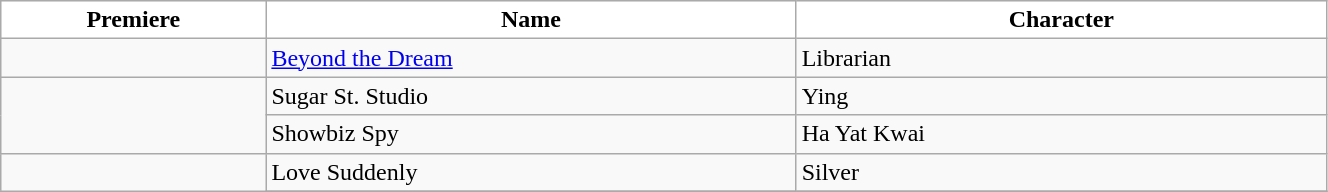<table class="wikitable" width="70%">
<tr style="background:#FFF; color:#000" align=center>
<td style="width:8%"><strong>Premiere</strong></td>
<td style="width:16%"><strong>Name</strong></td>
<td style="width:16%"><strong>Character</strong></td>
</tr>
<tr>
<td></td>
<td><a href='#'>Beyond the Dream</a></td>
<td>Librarian</td>
</tr>
<tr>
<td rowspan="2"></td>
<td>Sugar St. Studio</td>
<td>Ying</td>
</tr>
<tr>
<td>Showbiz Spy</td>
<td>Ha Yat Kwai</td>
</tr>
<tr>
<td rowspan="2"></td>
<td>Love Suddenly</td>
<td>Silver</td>
</tr>
<tr>
</tr>
</table>
